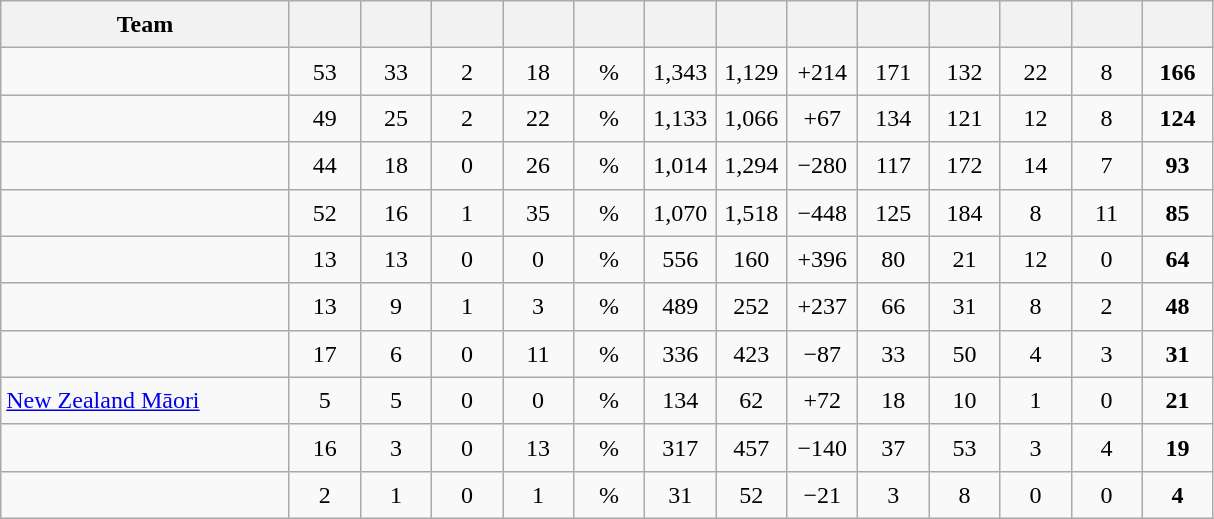<table class="wikitable sortable" style="text-align: center; line-height:150%; font-size:100%;">
<tr>
<th style="width:185px;">Team</th>
<th style="width:40px;"></th>
<th style="width:40px;"></th>
<th style="width:40px;"></th>
<th style="width:40px;"></th>
<th style="width:40px;"></th>
<th style="width:40px;"></th>
<th style="width:40px;"></th>
<th style="width:40px;"></th>
<th style="width:40px;"></th>
<th style="width:40px;"></th>
<th style="width:40px;"></th>
<th style="width:40px;"></th>
<th style="width:40px;"><br></th>
</tr>
<tr>
<td style="text-align:left;"></td>
<td>53</td>
<td>33</td>
<td>2</td>
<td>18</td>
<td>%</td>
<td>1,343</td>
<td>1,129</td>
<td>+214</td>
<td>171</td>
<td>132</td>
<td>22</td>
<td>8</td>
<td><strong>166</strong></td>
</tr>
<tr>
<td style="text-align:left;"></td>
<td>49</td>
<td>25</td>
<td>2</td>
<td>22</td>
<td>%</td>
<td>1,133</td>
<td>1,066</td>
<td>+67</td>
<td>134</td>
<td>121</td>
<td>12</td>
<td>8</td>
<td><strong>124</strong></td>
</tr>
<tr>
<td style="text-align:left;"></td>
<td>44</td>
<td>18</td>
<td>0</td>
<td>26</td>
<td>%</td>
<td>1,014</td>
<td>1,294</td>
<td>−280</td>
<td>117</td>
<td>172</td>
<td>14</td>
<td>7</td>
<td><strong>93</strong></td>
</tr>
<tr>
<td style="text-align:left;"></td>
<td>52</td>
<td>16</td>
<td>1</td>
<td>35</td>
<td>%</td>
<td>1,070</td>
<td>1,518</td>
<td>−448</td>
<td>125</td>
<td>184</td>
<td>8</td>
<td>11</td>
<td><strong>85</strong></td>
</tr>
<tr>
<td style="text-align:left;"></td>
<td>13</td>
<td>13</td>
<td>0</td>
<td>0</td>
<td>%</td>
<td>556</td>
<td>160</td>
<td>+396</td>
<td>80</td>
<td>21</td>
<td>12</td>
<td>0</td>
<td><strong>64</strong></td>
</tr>
<tr>
<td style="text-align:left;"></td>
<td>13</td>
<td>9</td>
<td>1</td>
<td>3</td>
<td>%</td>
<td>489</td>
<td>252</td>
<td>+237</td>
<td>66</td>
<td>31</td>
<td>8</td>
<td>2</td>
<td><strong>48</strong></td>
</tr>
<tr>
<td style="text-align:left;"></td>
<td>17</td>
<td>6</td>
<td>0</td>
<td>11</td>
<td>%</td>
<td>336</td>
<td>423</td>
<td>−87</td>
<td>33</td>
<td>50</td>
<td>4</td>
<td>3</td>
<td><strong>31</strong></td>
</tr>
<tr>
<td style="text-align:left;"> <a href='#'>New Zealand Māori</a></td>
<td>5</td>
<td>5</td>
<td>0</td>
<td>0</td>
<td>%</td>
<td>134</td>
<td>62</td>
<td>+72</td>
<td>18</td>
<td>10</td>
<td>1</td>
<td>0</td>
<td><strong>21</strong></td>
</tr>
<tr>
<td style="text-align:left;"></td>
<td>16</td>
<td>3</td>
<td>0</td>
<td>13</td>
<td>%</td>
<td>317</td>
<td>457</td>
<td>−140</td>
<td>37</td>
<td>53</td>
<td>3</td>
<td>4</td>
<td><strong>19</strong></td>
</tr>
<tr>
<td style="text-align:left;"></td>
<td>2</td>
<td>1</td>
<td>0</td>
<td>1</td>
<td>%</td>
<td>31</td>
<td>52</td>
<td>−21</td>
<td>3</td>
<td>8</td>
<td>0</td>
<td>0</td>
<td><strong>4</strong></td>
</tr>
</table>
